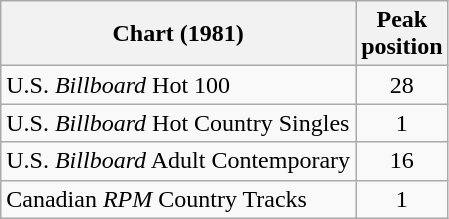<table class="wikitable sortable">
<tr>
<th>Chart (1981)</th>
<th>Peak<br>position</th>
</tr>
<tr>
<td>U.S. <em>Billboard</em> Hot 100 </td>
<td align="center">28</td>
</tr>
<tr>
<td>U.S. <em>Billboard</em> Hot Country Singles </td>
<td align="center">1</td>
</tr>
<tr>
<td>U.S. <em>Billboard</em> Adult Contemporary </td>
<td align="center">16</td>
</tr>
<tr>
<td>Canadian <em>RPM</em> Country Tracks </td>
<td align="center">1</td>
</tr>
</table>
